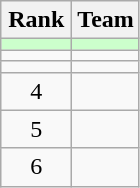<table class="wikitable" style="text-align:center;">
<tr>
<th width=40>Rank</th>
<th>Team</th>
</tr>
<tr bgcolor=#ccffcc>
<td></td>
<td style="text-align:left;"></td>
</tr>
<tr>
<td></td>
<td style="text-align:left;"></td>
</tr>
<tr>
<td></td>
<td style="text-align:left;"></td>
</tr>
<tr>
<td>4</td>
<td style="text-align:left;"></td>
</tr>
<tr>
<td>5</td>
<td style="text-align:left;"></td>
</tr>
<tr>
<td>6</td>
<td style="text-align:left;"></td>
</tr>
</table>
